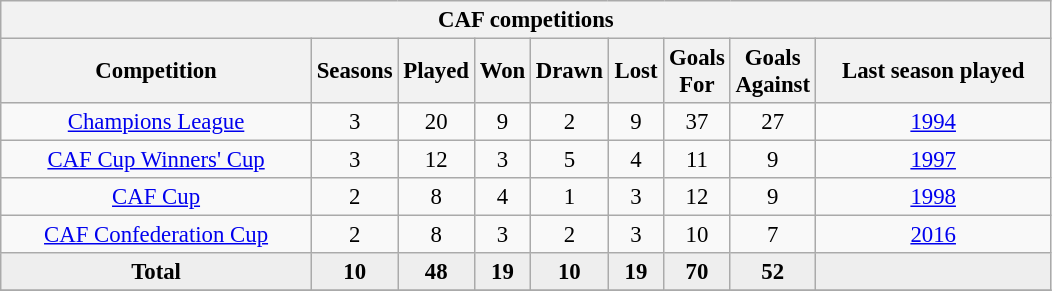<table class="wikitable" style="font-size:95%; text-align: center;">
<tr>
<th colspan="9">CAF competitions</th>
</tr>
<tr>
<th width="200">Competition</th>
<th width="30">Seasons</th>
<th width="30">Played</th>
<th width="30">Won</th>
<th width="30">Drawn</th>
<th width="30">Lost</th>
<th width="30">Goals For</th>
<th width="30">Goals Against</th>
<th width="150">Last season played</th>
</tr>
<tr>
<td><a href='#'>Champions League</a></td>
<td>3</td>
<td>20</td>
<td>9</td>
<td>2</td>
<td>9</td>
<td>37</td>
<td>27</td>
<td><a href='#'>1994</a></td>
</tr>
<tr>
<td><a href='#'>CAF Cup Winners' Cup</a></td>
<td>3</td>
<td>12</td>
<td>3</td>
<td>5</td>
<td>4</td>
<td>11</td>
<td>9</td>
<td><a href='#'>1997</a></td>
</tr>
<tr>
<td><a href='#'>CAF Cup</a></td>
<td>2</td>
<td>8</td>
<td>4</td>
<td>1</td>
<td>3</td>
<td>12</td>
<td>9</td>
<td><a href='#'>1998</a></td>
</tr>
<tr>
<td><a href='#'>CAF Confederation Cup</a></td>
<td>2</td>
<td>8</td>
<td>3</td>
<td>2</td>
<td>3</td>
<td>10</td>
<td>7</td>
<td><a href='#'>2016</a></td>
</tr>
<tr bgcolor=#EEEEEE>
<td><strong>Total</strong></td>
<td><strong>10</strong></td>
<td><strong>48</strong></td>
<td><strong>19</strong></td>
<td><strong>10</strong></td>
<td><strong>19</strong></td>
<td><strong>70</strong></td>
<td><strong>52</strong></td>
<td></td>
</tr>
<tr>
</tr>
</table>
